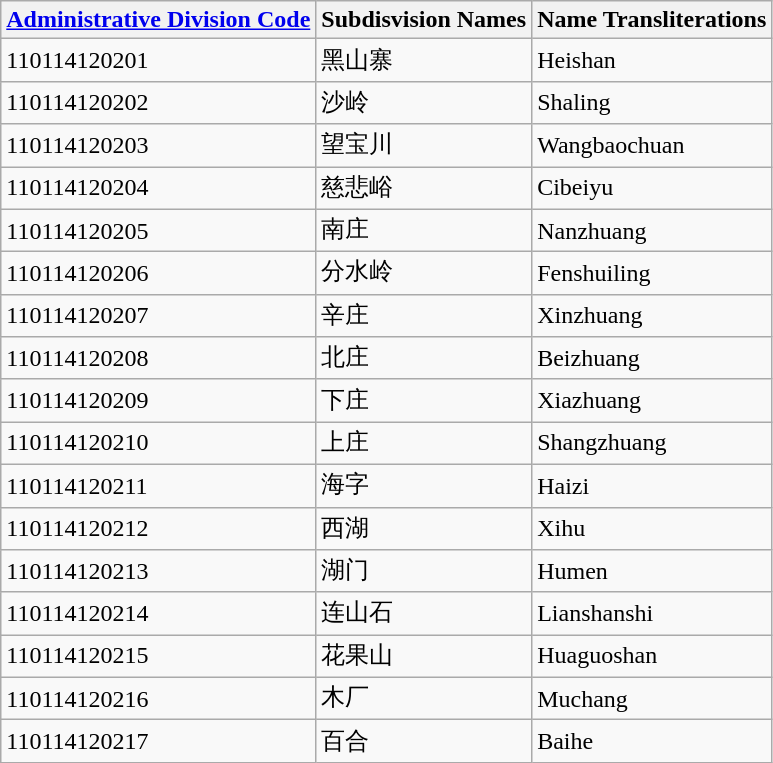<table class="wikitable sortable">
<tr>
<th><a href='#'>Administrative Division Code</a></th>
<th>Subdisvision Names</th>
<th>Name Transliterations</th>
</tr>
<tr>
<td>110114120201</td>
<td>黑山寨</td>
<td>Heishan</td>
</tr>
<tr>
<td>110114120202</td>
<td>沙岭</td>
<td>Shaling</td>
</tr>
<tr>
<td>110114120203</td>
<td>望宝川</td>
<td>Wangbaochuan</td>
</tr>
<tr>
<td>110114120204</td>
<td>慈悲峪</td>
<td>Cibeiyu</td>
</tr>
<tr>
<td>110114120205</td>
<td>南庄</td>
<td>Nanzhuang</td>
</tr>
<tr>
<td>110114120206</td>
<td>分水岭</td>
<td>Fenshuiling</td>
</tr>
<tr>
<td>110114120207</td>
<td>辛庄</td>
<td>Xinzhuang</td>
</tr>
<tr>
<td>110114120208</td>
<td>北庄</td>
<td>Beizhuang</td>
</tr>
<tr>
<td>110114120209</td>
<td>下庄</td>
<td>Xiazhuang</td>
</tr>
<tr>
<td>110114120210</td>
<td>上庄</td>
<td>Shangzhuang</td>
</tr>
<tr>
<td>110114120211</td>
<td>海字</td>
<td>Haizi</td>
</tr>
<tr>
<td>110114120212</td>
<td>西湖</td>
<td>Xihu</td>
</tr>
<tr>
<td>110114120213</td>
<td>湖门</td>
<td>Humen</td>
</tr>
<tr>
<td>110114120214</td>
<td>连山石</td>
<td>Lianshanshi</td>
</tr>
<tr>
<td>110114120215</td>
<td>花果山</td>
<td>Huaguoshan</td>
</tr>
<tr>
<td>110114120216</td>
<td>木厂</td>
<td>Muchang</td>
</tr>
<tr>
<td>110114120217</td>
<td>百合</td>
<td>Baihe</td>
</tr>
</table>
